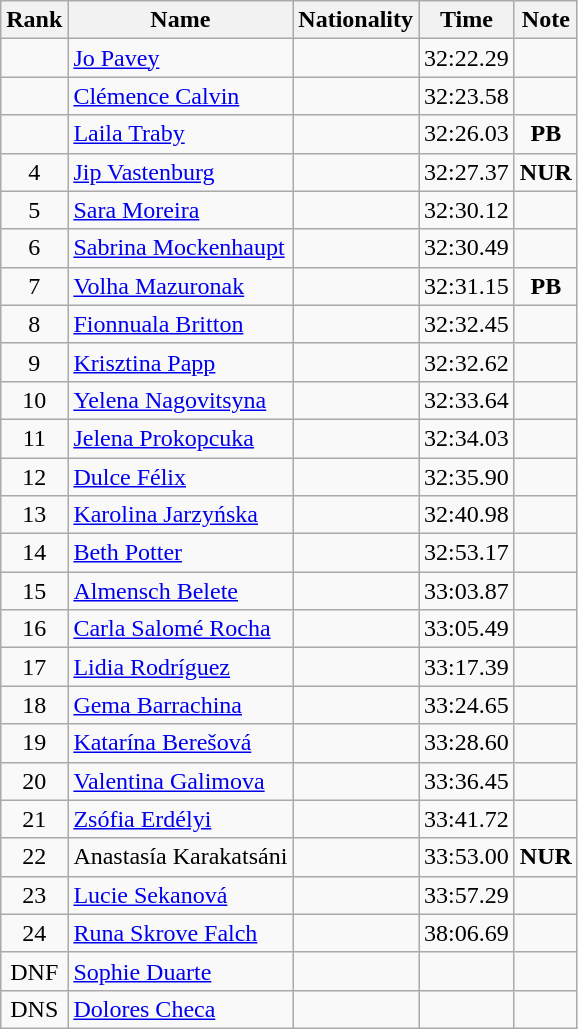<table class="wikitable sortable" style="text-align:center">
<tr>
<th>Rank</th>
<th>Name</th>
<th>Nationality</th>
<th>Time</th>
<th>Note</th>
</tr>
<tr>
<td></td>
<td align=left><a href='#'>Jo Pavey</a></td>
<td align=left></td>
<td>32:22.29</td>
<td></td>
</tr>
<tr>
<td></td>
<td align=left><a href='#'>Clémence Calvin</a></td>
<td align=left></td>
<td>32:23.58</td>
<td></td>
</tr>
<tr>
<td></td>
<td align=left><a href='#'>Laila Traby</a></td>
<td align=left></td>
<td>32:26.03</td>
<td><strong>PB</strong></td>
</tr>
<tr>
<td>4</td>
<td align=left><a href='#'>Jip Vastenburg</a></td>
<td align=left></td>
<td>32:27.37</td>
<td><strong>NUR</strong></td>
</tr>
<tr>
<td>5</td>
<td align=left><a href='#'>Sara Moreira</a></td>
<td align=left></td>
<td>32:30.12</td>
<td></td>
</tr>
<tr>
<td>6</td>
<td align=left><a href='#'>Sabrina Mockenhaupt</a></td>
<td align=left></td>
<td>32:30.49</td>
<td></td>
</tr>
<tr>
<td>7</td>
<td align=left><a href='#'>Volha Mazuronak</a></td>
<td align=left></td>
<td>32:31.15</td>
<td><strong>PB</strong></td>
</tr>
<tr>
<td>8</td>
<td align=left><a href='#'>Fionnuala Britton</a></td>
<td align=left></td>
<td>32:32.45</td>
<td></td>
</tr>
<tr>
<td>9</td>
<td align=left><a href='#'>Krisztina Papp</a></td>
<td align=left></td>
<td>32:32.62</td>
<td></td>
</tr>
<tr>
<td>10</td>
<td align=left><a href='#'>Yelena Nagovitsyna</a></td>
<td align=left></td>
<td>32:33.64</td>
<td></td>
</tr>
<tr>
<td>11</td>
<td align=left><a href='#'>Jelena Prokopcuka</a></td>
<td align=left></td>
<td>32:34.03</td>
<td></td>
</tr>
<tr>
<td>12</td>
<td align=left><a href='#'>Dulce Félix</a></td>
<td align=left></td>
<td>32:35.90</td>
<td></td>
</tr>
<tr>
<td>13</td>
<td align=left><a href='#'>Karolina Jarzyńska</a></td>
<td align=left></td>
<td>32:40.98</td>
<td></td>
</tr>
<tr>
<td>14</td>
<td align=left><a href='#'>Beth Potter</a></td>
<td align=left></td>
<td>32:53.17</td>
<td></td>
</tr>
<tr>
<td>15</td>
<td align=left><a href='#'>Almensch Belete</a></td>
<td align=left></td>
<td>33:03.87</td>
<td></td>
</tr>
<tr>
<td>16</td>
<td align=left><a href='#'>Carla Salomé Rocha</a></td>
<td align=left></td>
<td>33:05.49</td>
<td></td>
</tr>
<tr>
<td>17</td>
<td align=left><a href='#'>Lidia Rodríguez</a></td>
<td align=left></td>
<td>33:17.39</td>
<td></td>
</tr>
<tr>
<td>18</td>
<td align=left><a href='#'>Gema Barrachina</a></td>
<td align=left></td>
<td>33:24.65</td>
<td></td>
</tr>
<tr>
<td>19</td>
<td align=left><a href='#'>Katarína Berešová</a></td>
<td align=left></td>
<td>33:28.60</td>
<td></td>
</tr>
<tr>
<td>20</td>
<td align=left><a href='#'>Valentina Galimova</a></td>
<td align=left></td>
<td>33:36.45</td>
<td></td>
</tr>
<tr>
<td>21</td>
<td align=left><a href='#'>Zsófia Erdélyi</a></td>
<td align=left></td>
<td>33:41.72</td>
<td></td>
</tr>
<tr>
<td>22</td>
<td align=left>Anastasía Karakatsáni</td>
<td align=left></td>
<td>33:53.00</td>
<td><strong>NUR</strong></td>
</tr>
<tr>
<td>23</td>
<td align=left><a href='#'>Lucie Sekanová</a></td>
<td align=left></td>
<td>33:57.29</td>
<td></td>
</tr>
<tr>
<td>24</td>
<td align=left><a href='#'>Runa Skrove Falch</a></td>
<td align=left></td>
<td>38:06.69</td>
<td></td>
</tr>
<tr>
<td>DNF</td>
<td align=left><a href='#'>Sophie Duarte</a></td>
<td align=left></td>
<td></td>
<td></td>
</tr>
<tr>
<td>DNS</td>
<td align=left><a href='#'>Dolores Checa</a></td>
<td align=left></td>
<td></td>
<td></td>
</tr>
</table>
